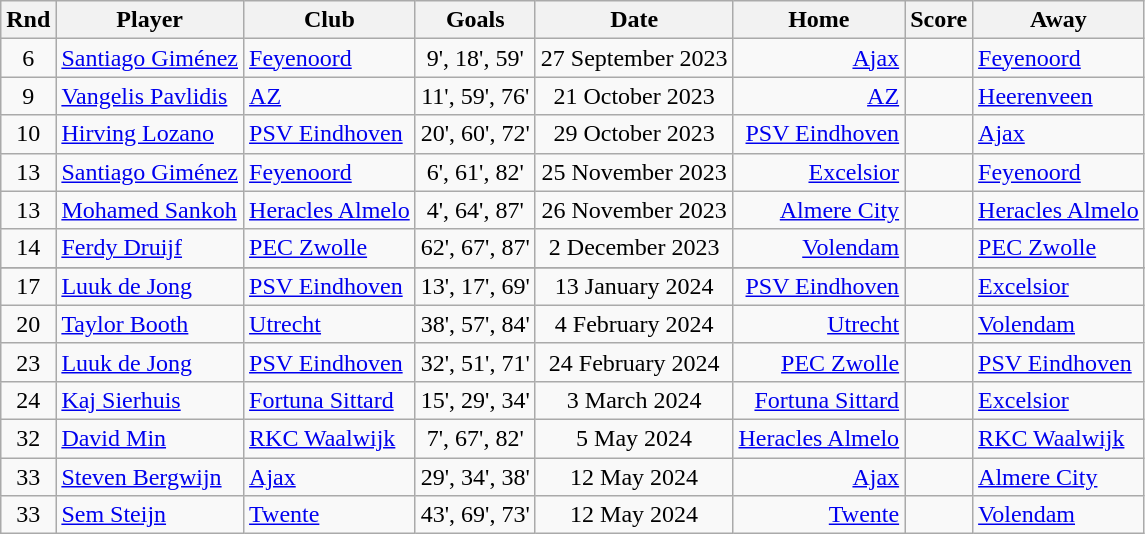<table class="wikitable" style="text-align:center">
<tr>
<th>Rnd</th>
<th>Player</th>
<th>Club</th>
<th>Goals</th>
<th>Date</th>
<th>Home</th>
<th>Score</th>
<th>Away</th>
</tr>
<tr>
<td>6</td>
<td style="text-align:left"> <a href='#'>Santiago Giménez</a></td>
<td style="text-align:left"><a href='#'>Feyenoord</a></td>
<td>9', 18', 59'</td>
<td>27 September 2023</td>
<td style="text-align:right"><a href='#'>Ajax</a></td>
<td></td>
<td style="text-align:left"><a href='#'>Feyenoord</a></td>
</tr>
<tr>
<td>9</td>
<td style="text-align:left"> <a href='#'>Vangelis Pavlidis</a></td>
<td style="text-align:left"><a href='#'>AZ</a></td>
<td>11', 59', 76'</td>
<td>21 October 2023</td>
<td style="text-align:right"><a href='#'>AZ</a></td>
<td></td>
<td style="text-align:left"><a href='#'>Heerenveen</a></td>
</tr>
<tr>
<td>10</td>
<td style="text-align:left"> <a href='#'>Hirving Lozano</a></td>
<td style="text-align:left"><a href='#'>PSV Eindhoven</a></td>
<td>20', 60', 72'</td>
<td>29 October 2023</td>
<td style="text-align:right"><a href='#'>PSV Eindhoven</a></td>
<td></td>
<td style="text-align:left"><a href='#'>Ajax</a></td>
</tr>
<tr>
<td>13</td>
<td style="text-align:left"> <a href='#'>Santiago Giménez</a></td>
<td style="text-align:left"><a href='#'>Feyenoord</a></td>
<td>6', 61', 82'</td>
<td>25 November 2023</td>
<td style="text-align:right"><a href='#'>Excelsior</a></td>
<td></td>
<td style="text-align:left"><a href='#'>Feyenoord</a></td>
</tr>
<tr>
<td>13</td>
<td style="text-align:left"> <a href='#'>Mohamed Sankoh</a></td>
<td style="text-align:left"><a href='#'>Heracles Almelo</a></td>
<td>4', 64', 87'</td>
<td>26 November 2023</td>
<td style="text-align:right"><a href='#'>Almere City</a></td>
<td></td>
<td style="text-align:left"><a href='#'>Heracles Almelo</a></td>
</tr>
<tr>
<td>14</td>
<td style="text-align:left"> <a href='#'>Ferdy Druijf</a></td>
<td style="text-align:left"><a href='#'>PEC Zwolle</a></td>
<td>62', 67', 87'</td>
<td>2 December 2023</td>
<td style="text-align:right"><a href='#'>Volendam</a></td>
<td></td>
<td style="text-align:left"><a href='#'>PEC Zwolle</a></td>
</tr>
<tr>
</tr>
<tr>
<td>17</td>
<td style="text-align:left"> <a href='#'>Luuk de Jong</a></td>
<td style="text-align:left"><a href='#'>PSV Eindhoven</a></td>
<td>13', 17', 69'</td>
<td>13 January 2024</td>
<td style="text-align:right"><a href='#'>PSV Eindhoven</a></td>
<td></td>
<td style="text-align:left"><a href='#'>Excelsior</a></td>
</tr>
<tr>
<td>20</td>
<td style="text-align:left"> <a href='#'>Taylor Booth</a></td>
<td style="text-align:left"><a href='#'>Utrecht</a></td>
<td>38', 57', 84'</td>
<td>4 February 2024</td>
<td style="text-align:right"><a href='#'>Utrecht</a></td>
<td></td>
<td style="text-align:left"><a href='#'>Volendam</a></td>
</tr>
<tr>
<td>23</td>
<td style="text-align:left"> <a href='#'>Luuk de Jong</a></td>
<td style="text-align:left"><a href='#'>PSV Eindhoven</a></td>
<td>32', 51', 71'</td>
<td>24 February 2024</td>
<td style="text-align:right"><a href='#'>PEC Zwolle</a></td>
<td></td>
<td style="text-align:left"><a href='#'>PSV Eindhoven</a></td>
</tr>
<tr>
<td>24</td>
<td style="text-align:left"> <a href='#'>Kaj Sierhuis</a></td>
<td style="text-align:left"><a href='#'>Fortuna Sittard</a></td>
<td>15', 29', 34'</td>
<td>3 March 2024</td>
<td style="text-align:right"><a href='#'>Fortuna Sittard</a></td>
<td></td>
<td style="text-align:left"><a href='#'>Excelsior</a></td>
</tr>
<tr>
<td>32</td>
<td style="text-align:left"> <a href='#'>David Min</a></td>
<td style="text-align:left"><a href='#'>RKC Waalwijk</a></td>
<td>7', 67', 82'</td>
<td>5 May 2024</td>
<td style="text-align:right"><a href='#'>Heracles Almelo</a></td>
<td></td>
<td style="text-align:left"><a href='#'>RKC Waalwijk</a></td>
</tr>
<tr>
<td>33</td>
<td style="text-align:left"> <a href='#'>Steven Bergwijn</a></td>
<td style="text-align:left"><a href='#'>Ajax</a></td>
<td>29', 34', 38'</td>
<td>12 May 2024</td>
<td style="text-align:right"><a href='#'>Ajax</a></td>
<td></td>
<td style="text-align:left"><a href='#'>Almere City</a></td>
</tr>
<tr>
<td>33</td>
<td style="text-align:left"> <a href='#'>Sem Steijn</a></td>
<td style="text-align:left"><a href='#'>Twente</a></td>
<td>43', 69', 73'</td>
<td>12 May 2024</td>
<td style="text-align:right"><a href='#'>Twente</a></td>
<td></td>
<td style="text-align:left"><a href='#'>Volendam</a></td>
</tr>
</table>
